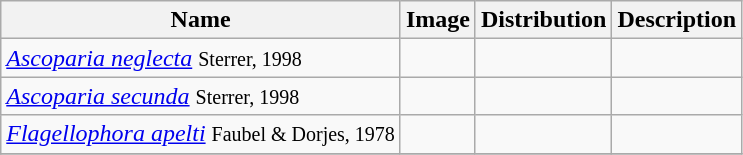<table class="wikitable sortable" style="text-align:left;">
<tr>
<th scope="col">Name</th>
<th scope="col">Image</th>
<th scope="col">Distribution</th>
<th scope="col">Description</th>
</tr>
<tr>
<td scope="row" align="left"><em><a href='#'>Ascoparia neglecta</a></em> <small>Sterrer, 1998</small></td>
<td></td>
<td></td>
<td></td>
</tr>
<tr>
<td scope="row" align="left"><em><a href='#'>Ascoparia secunda</a></em> <small>Sterrer, 1998</small></td>
<td></td>
<td></td>
<td></td>
</tr>
<tr>
<td scope="row" align="left"><em><a href='#'>Flagellophora apelti</a></em> <small>Faubel & Dorjes, 1978</small></td>
<td></td>
<td></td>
<td></td>
</tr>
<tr>
</tr>
</table>
